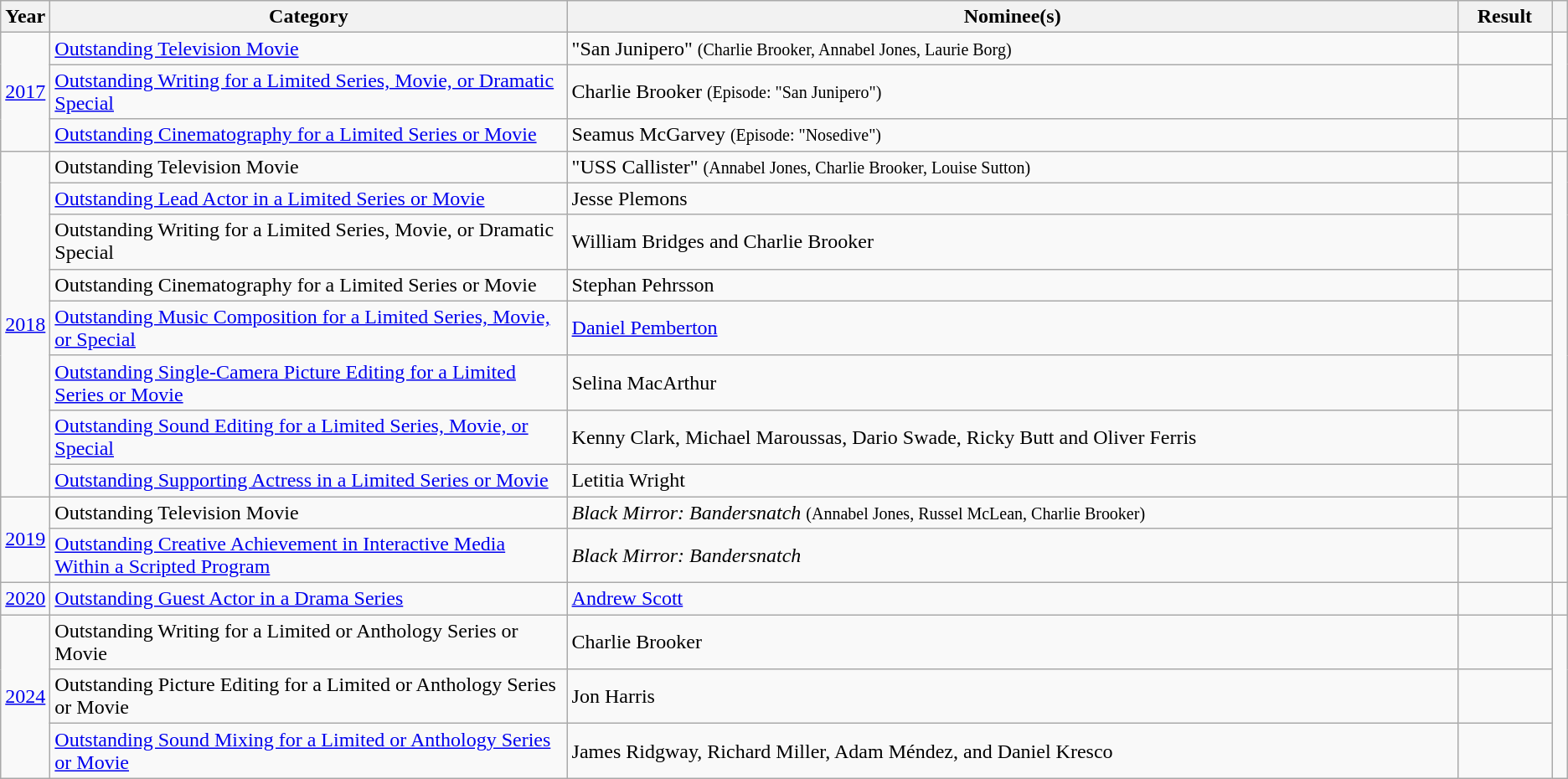<table class="wikitable sortable" summary="Black Mirror won eight of fourteen awards.">
<tr>
<th scope="col" style="width:3%;">Year</th>
<th scope="col" style="width:33%;">Category</th>
<th>Nominee(s)</th>
<th scope="col" style="width:6%;">Result</th>
<th scope="col" class="unsortable" style="width:1%;"></th>
</tr>
<tr>
<td rowspan="3" style="text-align: center;"><a href='#'>2017</a></td>
<td><a href='#'>Outstanding Television Movie</a></td>
<td>"San Junipero" <small>(Charlie Brooker, Annabel Jones, Laurie Borg)</small></td>
<td></td>
<td rowspan="2" align="center"></td>
</tr>
<tr>
<td><a href='#'>Outstanding Writing for a Limited Series, Movie, or Dramatic Special</a></td>
<td>Charlie Brooker <small>(Episode: "San Junipero")</small></td>
<td></td>
</tr>
<tr>
<td><a href='#'>Outstanding Cinematography for a Limited Series or Movie</a></td>
<td>Seamus McGarvey <small>(Episode: "Nosedive")</small></td>
<td></td>
<td align="center"></td>
</tr>
<tr>
<td rowspan="8" style="text-align: center;"><a href='#'>2018</a></td>
<td>Outstanding Television Movie</td>
<td>"USS Callister" <small>(Annabel Jones, Charlie Brooker, Louise Sutton)</small></td>
<td></td>
<td align="center" rowspan="8"></td>
</tr>
<tr>
<td><a href='#'>Outstanding Lead Actor in a Limited Series or Movie</a></td>
<td>Jesse Plemons </td>
<td></td>
</tr>
<tr>
<td>Outstanding Writing for a Limited Series, Movie, or Dramatic Special</td>
<td>William Bridges and Charlie Brooker </td>
<td></td>
</tr>
<tr>
<td>Outstanding Cinematography for a Limited Series or Movie</td>
<td>Stephan Pehrsson </td>
<td></td>
</tr>
<tr>
<td><a href='#'>Outstanding Music Composition for a Limited Series, Movie, or Special</a></td>
<td><a href='#'>Daniel Pemberton</a> </td>
<td></td>
</tr>
<tr>
<td><a href='#'>Outstanding Single-Camera Picture Editing for a Limited Series or Movie</a></td>
<td>Selina MacArthur </td>
<td></td>
</tr>
<tr>
<td><a href='#'>Outstanding Sound Editing for a Limited Series, Movie, or Special</a></td>
<td>Kenny Clark, Michael Maroussas, Dario Swade, Ricky Butt and Oliver Ferris </td>
<td></td>
</tr>
<tr>
<td><a href='#'>Outstanding Supporting Actress in a Limited Series or Movie</a></td>
<td>Letitia Wright </td>
<td></td>
</tr>
<tr>
<td rowspan="2" style="text-align: center;"><a href='#'>2019</a></td>
<td>Outstanding Television Movie</td>
<td><em>Black Mirror: Bandersnatch</em> <small>(Annabel Jones, Russel McLean, Charlie Brooker)</small></td>
<td></td>
<td align="center" rowspan="2"></td>
</tr>
<tr>
<td><a href='#'>Outstanding Creative Achievement in Interactive Media Within a Scripted Program</a></td>
<td><em>Black Mirror: Bandersnatch</em></td>
<td></td>
</tr>
<tr>
<td style="text-align: center;"><a href='#'>2020</a></td>
<td><a href='#'>Outstanding Guest Actor in a Drama Series</a></td>
<td><a href='#'>Andrew Scott</a> </td>
<td></td>
<td align="center"></td>
</tr>
<tr>
<td rowspan="3" style="text-align: center;"><a href='#'>2024</a></td>
<td>Outstanding Writing for a Limited or Anthology Series or Movie</td>
<td>Charlie Brooker </td>
<td></td>
<td rowspan="3" align="center"></td>
</tr>
<tr>
<td>Outstanding Picture Editing for a Limited or Anthology Series or Movie</td>
<td>Jon Harris </td>
<td></td>
</tr>
<tr>
<td><a href='#'>Outstanding Sound Mixing for a Limited or Anthology Series or Movie</a></td>
<td>James Ridgway, Richard Miller, Adam Méndez, and Daniel Kresco </td>
<td></td>
</tr>
</table>
